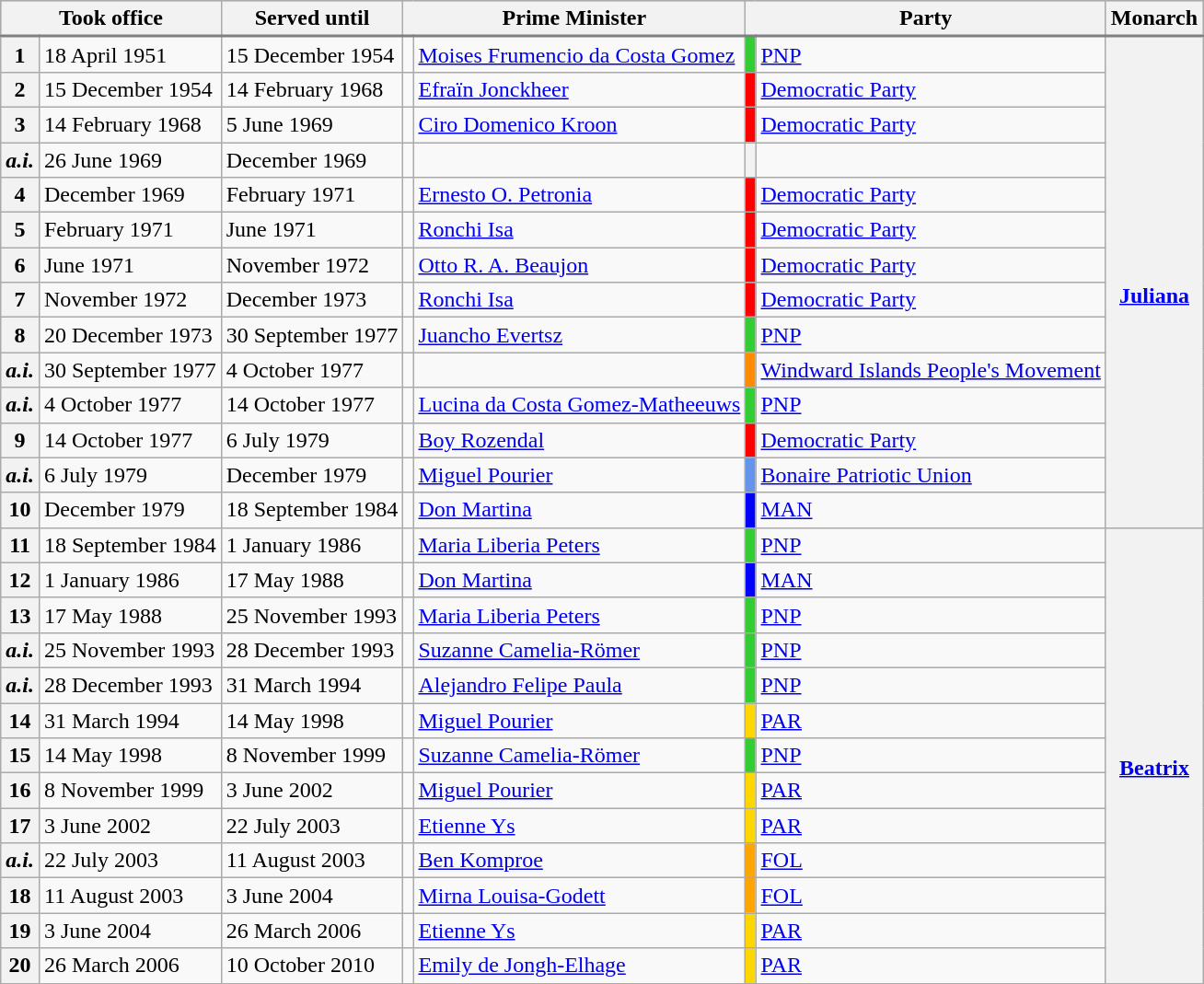<table class="wikitable">
<tr style="text-align:center; border-bottom:2px solid gray;" bgcolor="lightsteelblue">
<th colspan="2">Took office</th>
<th>Served until</th>
<th colspan="2">Prime Minister</th>
<th colspan="2">Party</th>
<th>Monarch</th>
</tr>
<tr>
<th>1</th>
<td>18 April 1951</td>
<td>15 December 1954</td>
<td></td>
<td><a href='#'>Moises Frumencio da Costa Gomez</a></td>
<th style="background:LimeGreen"></th>
<td><a href='#'>PNP</a></td>
<th rowspan="14"><br><a href='#'>Juliana</a></th>
</tr>
<tr>
<th>2</th>
<td>15 December 1954</td>
<td>14 February 1968</td>
<td></td>
<td><a href='#'>Efraïn Jonckheer</a></td>
<th style="background:Red"></th>
<td><a href='#'>Democratic Party</a></td>
</tr>
<tr>
<th>3</th>
<td>14 February 1968</td>
<td>5 June 1969</td>
<td></td>
<td><a href='#'>Ciro Domenico Kroon</a></td>
<th style="background:Red"></th>
<td><a href='#'>Democratic Party</a></td>
</tr>
<tr>
<th><em>a.i.</em></th>
<td>26 June 1969</td>
<td>December 1969</td>
<td></td>
<td></td>
<th style="background:"></th>
<td></td>
</tr>
<tr>
<th>4</th>
<td>December 1969</td>
<td>February 1971</td>
<td></td>
<td><a href='#'>Ernesto O. Petronia</a></td>
<th style="background:Red"></th>
<td><a href='#'>Democratic Party</a></td>
</tr>
<tr>
<th>5</th>
<td>February 1971</td>
<td>June 1971</td>
<td></td>
<td><a href='#'>Ronchi Isa</a></td>
<th style="background:Red"></th>
<td><a href='#'>Democratic Party</a></td>
</tr>
<tr>
<th>6</th>
<td>June 1971</td>
<td>November 1972</td>
<td></td>
<td><a href='#'>Otto R. A. Beaujon</a></td>
<th style="background:Red"></th>
<td><a href='#'>Democratic Party</a></td>
</tr>
<tr>
<th>7</th>
<td>November 1972</td>
<td>December 1973</td>
<td></td>
<td><a href='#'>Ronchi Isa</a></td>
<th style="background:Red"></th>
<td><a href='#'>Democratic Party</a></td>
</tr>
<tr>
<th>8</th>
<td>20 December 1973</td>
<td>30 September 1977</td>
<td></td>
<td><a href='#'>Juancho Evertsz</a></td>
<th style="background:LimeGreen"></th>
<td><a href='#'>PNP</a></td>
</tr>
<tr>
<th><em>a.i.</em></th>
<td>30 September 1977</td>
<td>4 October 1977</td>
<td></td>
<td></td>
<th style="background:DarkOrange"></th>
<td><a href='#'>Windward Islands People's Movement</a></td>
</tr>
<tr>
<th><em>a.i.</em></th>
<td>4 October 1977</td>
<td>14 October 1977</td>
<td></td>
<td><a href='#'>Lucina da Costa Gomez-Matheeuws</a></td>
<th style="background:LimeGreen"></th>
<td><a href='#'>PNP</a></td>
</tr>
<tr>
<th>9</th>
<td>14 October 1977</td>
<td>6 July 1979</td>
<td></td>
<td><a href='#'>Boy Rozendal</a></td>
<th style="background:Red"></th>
<td><a href='#'>Democratic Party</a></td>
</tr>
<tr>
<th><em>a.i.</em></th>
<td>6 July 1979</td>
<td>December 1979</td>
<td></td>
<td><a href='#'>Miguel Pourier</a></td>
<th style="background:CornflowerBlue"></th>
<td><a href='#'>Bonaire Patriotic Union</a></td>
</tr>
<tr>
<th>10</th>
<td>December 1979</td>
<td>18 September 1984</td>
<td></td>
<td><a href='#'>Don Martina</a></td>
<th style="background:Blue"></th>
<td><a href='#'>MAN</a></td>
</tr>
<tr>
<th>11</th>
<td>18 September 1984</td>
<td>1 January 1986</td>
<td></td>
<td><a href='#'>Maria Liberia Peters</a></td>
<th style="background:LimeGreen"></th>
<td><a href='#'>PNP</a></td>
<th rowspan="13"><br><a href='#'>Beatrix</a></th>
</tr>
<tr>
<th>12</th>
<td>1 January 1986</td>
<td>17 May 1988</td>
<td></td>
<td><a href='#'>Don Martina</a></td>
<th style="background:Blue"></th>
<td><a href='#'>MAN</a></td>
</tr>
<tr>
<th>13</th>
<td>17 May 1988</td>
<td>25 November 1993</td>
<td></td>
<td><a href='#'>Maria Liberia Peters</a></td>
<th style="background:LimeGreen"></th>
<td><a href='#'>PNP</a></td>
</tr>
<tr>
<th><em>a.i.</em></th>
<td>25 November 1993</td>
<td>28 December 1993</td>
<td></td>
<td><a href='#'>Suzanne Camelia-Römer</a></td>
<th style="background:LimeGreen"></th>
<td><a href='#'>PNP</a></td>
</tr>
<tr>
<th><em>a.i.</em></th>
<td>28 December 1993</td>
<td>31 March 1994</td>
<td></td>
<td><a href='#'>Alejandro Felipe Paula</a></td>
<th style="background:LimeGreen"></th>
<td><a href='#'>PNP</a></td>
</tr>
<tr>
<th>14</th>
<td>31 March 1994</td>
<td>14 May 1998</td>
<td></td>
<td><a href='#'>Miguel Pourier</a></td>
<th style="background:Gold"></th>
<td><a href='#'>PAR</a></td>
</tr>
<tr>
<th>15</th>
<td>14 May 1998</td>
<td>8 November 1999</td>
<td></td>
<td><a href='#'>Suzanne Camelia-Römer</a></td>
<th style="background:LimeGreen"></th>
<td><a href='#'>PNP</a></td>
</tr>
<tr>
<th>16</th>
<td>8 November 1999</td>
<td>3 June 2002</td>
<td></td>
<td><a href='#'>Miguel Pourier</a></td>
<th style="background:Gold"></th>
<td><a href='#'>PAR</a></td>
</tr>
<tr>
<th>17</th>
<td>3 June 2002</td>
<td>22 July 2003</td>
<td></td>
<td><a href='#'>Etienne Ys</a></td>
<th style="background:Gold"></th>
<td><a href='#'>PAR</a></td>
</tr>
<tr>
<th><em>a.i.</em></th>
<td>22 July 2003</td>
<td>11 August 2003</td>
<td></td>
<td><a href='#'>Ben Komproe</a></td>
<th style="background:Orange"></th>
<td><a href='#'>FOL</a></td>
</tr>
<tr>
<th>18</th>
<td>11 August 2003</td>
<td>3 June 2004</td>
<td></td>
<td><a href='#'>Mirna Louisa-Godett</a></td>
<th style="background:Orange"></th>
<td><a href='#'>FOL</a></td>
</tr>
<tr>
<th>19</th>
<td>3 June 2004</td>
<td>26 March 2006</td>
<td></td>
<td><a href='#'>Etienne Ys</a></td>
<th style="background:Gold"></th>
<td><a href='#'>PAR</a></td>
</tr>
<tr>
<th>20</th>
<td>26 March 2006</td>
<td>10 October 2010</td>
<td></td>
<td><a href='#'>Emily de Jongh-Elhage</a></td>
<th style="background:Gold"></th>
<td><a href='#'>PAR</a></td>
</tr>
</table>
